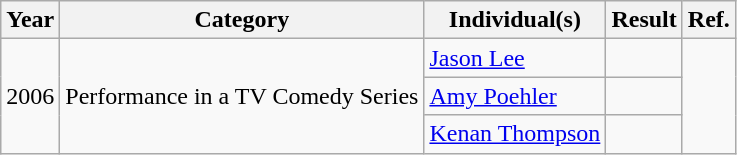<table class="wikitable">
<tr>
<th>Year</th>
<th>Category</th>
<th>Individual(s)</th>
<th>Result</th>
<th>Ref.</th>
</tr>
<tr>
<td rowspan="3">2006</td>
<td rowspan="3">Performance in a TV Comedy Series</td>
<td><a href='#'>Jason Lee</a></td>
<td></td>
<td rowspan="3" align="center"></td>
</tr>
<tr>
<td><a href='#'>Amy Poehler</a></td>
<td></td>
</tr>
<tr>
<td><a href='#'>Kenan Thompson</a></td>
<td></td>
</tr>
</table>
